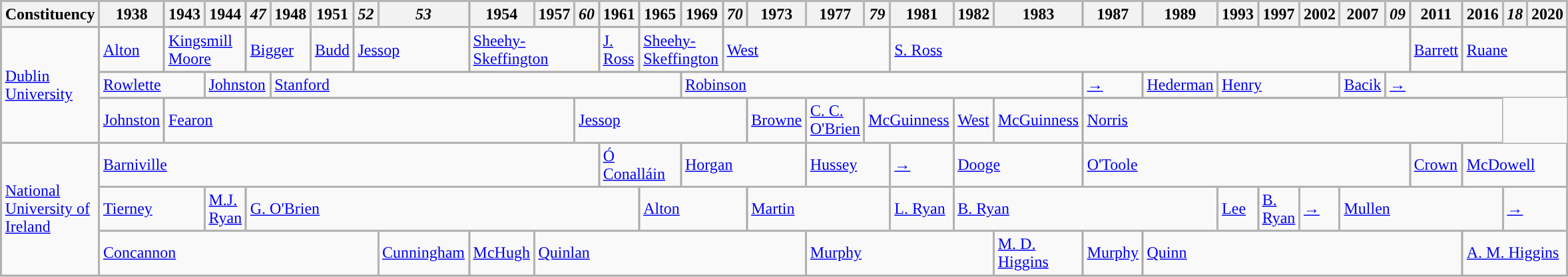<table class="wikitable" style="border-collapse: separate; border-spacing: 0;">
<tr>
<th>Constituency</th>
<th>1938</th>
<th>1943</th>
<th>1944</th>
<th><em>47</em></th>
<th>1948</th>
<th>1951</th>
<th><em>52</em></th>
<th><em>53</em></th>
<th>1954</th>
<th>1957</th>
<th><em>60</em></th>
<th>1961</th>
<th>1965</th>
<th>1969</th>
<th><em>70</em></th>
<th>1973</th>
<th>1977</th>
<th><em>79</em></th>
<th>1981</th>
<th>1982</th>
<th>1983</th>
<th>1987</th>
<th>1989</th>
<th>1993</th>
<th>1997</th>
<th>2002</th>
<th>2007</th>
<th><em>09</em></th>
<th>2011</th>
<th>2016</th>
<th><em>18</em></th>
<th>2020</th>
</tr>
<tr>
<td rowspan="3"><a href='#'>Dublin University</a></td>
<td colspan="1"><a href='#'>Alton</a></td>
<td colspan="2"><a href='#'>Kingsmill Moore</a></td>
<td colspan="2"><a href='#'>Bigger</a></td>
<td colspan="1"><a href='#'>Budd</a></td>
<td colspan="2"><a href='#'>Jessop</a></td>
<td colspan="3"><a href='#'>Sheehy-Skeffington</a></td>
<td colspan="1"><a href='#'>J. Ross</a></td>
<td colspan="2"><a href='#'>Sheehy-Skeffington</a></td>
<td colspan="4"><a href='#'>West</a></td>
<td colspan="10"><a href='#'>S. Ross</a></td>
<td colspan="1"><a href='#'>Barrett</a></td>
<td colspan="3"><a href='#'>Ruane</a></td>
</tr>
<tr>
<td colspan="2"><a href='#'>Rowlette</a></td>
<td colspan="2"><a href='#'>Johnston</a></td>
<td colspan="9"><a href='#'>Stanford</a></td>
<td colspan="8"><a href='#'>Robinson</a></td>
<td colspan="1"><a href='#'>→</a></td>
<td colspan="1"><a href='#'>Hederman</a></td>
<td colspan="3"><a href='#'>Henry</a></td>
<td colspan="1"><a href='#'>Bacik</a></td>
<td colspan="5"><a href='#'>→</a></td>
</tr>
<tr>
<td colspan="1"><a href='#'>Johnston</a></td>
<td colspan="9"><a href='#'>Fearon</a></td>
<td colspan="5"><a href='#'>Jessop</a></td>
<td colspan="1"><a href='#'>Browne</a></td>
<td colspan="1"><a href='#'>C. C. O'Brien</a></td>
<td colspan="2"><a href='#'>McGuinness</a></td>
<td colspan="1"><a href='#'>West</a></td>
<td colspan="1"><a href='#'>McGuinness</a></td>
<td colspan="9"><a href='#'>Norris</a></td>
</tr>
<tr>
<td rowspan="3"><a href='#'>National University of Ireland</a></td>
<td colspan="11"><a href='#'>Barniville</a></td>
<td colspan="2"><a href='#'>Ó Conalláin</a></td>
<td colspan="3"><a href='#'>Horgan</a></td>
<td colspan="2"><a href='#'>Hussey</a></td>
<td colspan="1"><a href='#'>→</a></td>
<td colspan="2"><a href='#'>Dooge</a></td>
<td colspan="7"><a href='#'>O'Toole</a></td>
<td colspan="1"><a href='#'>Crown</a></td>
<td colspan="3"><a href='#'>McDowell</a></td>
</tr>
<tr>
<td colspan="2"><a href='#'>Tierney</a></td>
<td colspan="1"><a href='#'>M.J. Ryan</a></td>
<td colspan="9"><a href='#'>G. O'Brien</a></td>
<td colspan="3"><a href='#'>Alton</a></td>
<td colspan="3"><a href='#'>Martin</a></td>
<td colspan="1"><a href='#'>L. Ryan</a></td>
<td colspan="4"><a href='#'>B. Ryan</a></td>
<td colspan="1"><a href='#'>Lee</a></td>
<td colspan="1"><a href='#'>B. Ryan</a></td>
<td colspan="1"><a href='#'>→</a></td>
<td colspan="4"><a href='#'>Mullen</a></td>
<td colspan="2"><a href='#'>→</a></td>
</tr>
<tr>
<td colspan="7"><a href='#'>Concannon</a></td>
<td colspan="1"><a href='#'>Cunningham</a></td>
<td colspan="1"><a href='#'>McHugh</a></td>
<td colspan="7"><a href='#'>Quinlan</a></td>
<td colspan="4"><a href='#'>Murphy</a></td>
<td colspan="1"><a href='#'>M. D. Higgins</a></td>
<td colspan="1"><a href='#'>Murphy</a></td>
<td colspan="7"><a href='#'>Quinn</a></td>
<td colspan="3"><a href='#'>A. M. Higgins</a></td>
</tr>
</table>
